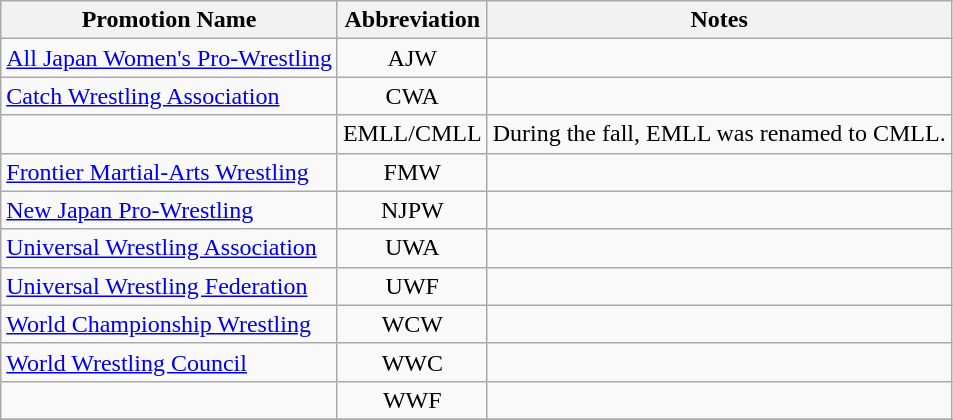<table class="wikitable">
<tr>
<th>Promotion Name</th>
<th>Abbreviation</th>
<th>Notes</th>
</tr>
<tr>
<td><a href='#'>All Japan Women's Pro-Wrestling</a></td>
<td align=center>AJW</td>
</tr>
<tr>
<td><a href='#'>Catch Wrestling Association</a></td>
<td align=center>CWA</td>
<td></td>
</tr>
<tr>
<td></td>
<td align=center>EMLL/CMLL</td>
<td>During the fall, EMLL was renamed to CMLL.</td>
</tr>
<tr>
<td><a href='#'>Frontier Martial-Arts Wrestling</a></td>
<td align=center>FMW</td>
<td></td>
</tr>
<tr>
<td><a href='#'>New Japan Pro-Wrestling</a></td>
<td align=center>NJPW</td>
<td></td>
</tr>
<tr>
<td><a href='#'>Universal Wrestling Association</a></td>
<td align=center>UWA</td>
<td></td>
</tr>
<tr>
<td><a href='#'>Universal Wrestling Federation</a></td>
<td align=center>UWF</td>
<td></td>
</tr>
<tr>
<td><a href='#'>World Championship Wrestling</a></td>
<td align=center>WCW</td>
<td></td>
</tr>
<tr>
<td><a href='#'>World Wrestling Council</a></td>
<td align=center>WWC</td>
<td></td>
</tr>
<tr>
<td></td>
<td align=center>WWF</td>
<td></td>
</tr>
<tr>
</tr>
</table>
